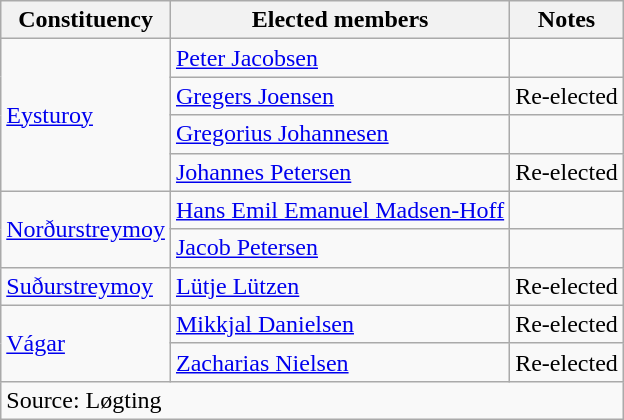<table class=wikitable>
<tr>
<th>Constituency</th>
<th>Elected members</th>
<th>Notes</th>
</tr>
<tr>
<td rowspan=4><a href='#'>Eysturoy</a></td>
<td><a href='#'>Peter Jacobsen</a></td>
<td></td>
</tr>
<tr>
<td><a href='#'>Gregers Joensen</a></td>
<td>Re-elected</td>
</tr>
<tr>
<td><a href='#'>Gregorius Johannesen</a></td>
<td></td>
</tr>
<tr>
<td><a href='#'>Johannes Petersen</a></td>
<td>Re-elected</td>
</tr>
<tr>
<td rowspan=2><a href='#'>Norðurstreymoy</a></td>
<td><a href='#'>Hans Emil Emanuel Madsen-Hoff</a></td>
<td></td>
</tr>
<tr>
<td><a href='#'>Jacob Petersen</a></td>
<td></td>
</tr>
<tr>
<td><a href='#'>Suðurstreymoy</a></td>
<td><a href='#'>Lütje Lützen</a></td>
<td>Re-elected</td>
</tr>
<tr>
<td rowspan=2><a href='#'>Vágar</a></td>
<td><a href='#'>Mikkjal Danielsen</a></td>
<td>Re-elected</td>
</tr>
<tr>
<td><a href='#'>Zacharias Nielsen</a></td>
<td>Re-elected</td>
</tr>
<tr>
<td colspan=3>Source: Løgting</td>
</tr>
</table>
